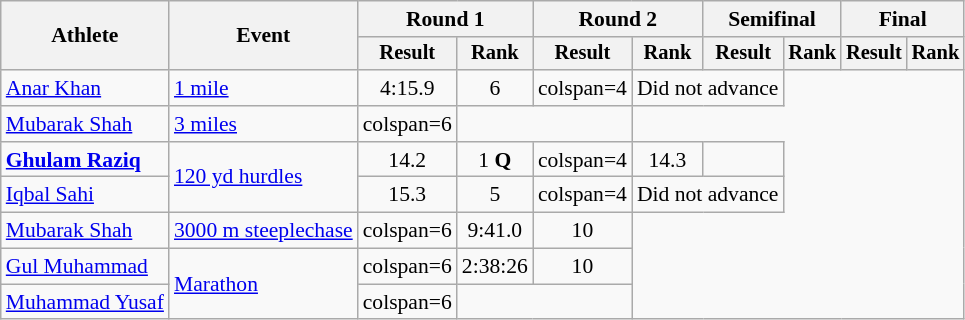<table class=wikitable style=font-size:90%>
<tr>
<th rowspan=2>Athlete</th>
<th rowspan=2>Event</th>
<th colspan=2>Round 1</th>
<th colspan=2>Round 2</th>
<th colspan=2>Semifinal</th>
<th colspan=2>Final</th>
</tr>
<tr style=font-size:95%>
<th>Result</th>
<th>Rank</th>
<th>Result</th>
<th>Rank</th>
<th>Result</th>
<th>Rank</th>
<th>Result</th>
<th>Rank</th>
</tr>
<tr align=center>
<td align=left><a href='#'>Anar Khan</a></td>
<td align=left><a href='#'>1 mile</a></td>
<td>4:15.9</td>
<td>6</td>
<td>colspan=4 </td>
<td colspan=2>Did not advance</td>
</tr>
<tr align=center>
<td align=left><a href='#'>Mubarak Shah</a></td>
<td align=left><a href='#'>3 miles</a></td>
<td>colspan=6 </td>
<td colspan=2></td>
</tr>
<tr align=center>
<td align=left><strong><a href='#'>Ghulam Raziq</a></strong></td>
<td align=left rowspan=2><a href='#'>120 yd hurdles</a></td>
<td>14.2</td>
<td>1 <strong>Q</strong></td>
<td>colspan=4 </td>
<td>14.3</td>
<td></td>
</tr>
<tr align=center>
<td align=left><a href='#'>Iqbal Sahi</a></td>
<td>15.3</td>
<td>5</td>
<td>colspan=4 </td>
<td colspan=2>Did not advance</td>
</tr>
<tr align=center>
<td align=left><a href='#'>Mubarak Shah</a></td>
<td align=left><a href='#'>3000 m steeplechase</a></td>
<td>colspan=6 </td>
<td>9:41.0</td>
<td>10</td>
</tr>
<tr align=center>
<td align=left><a href='#'>Gul Muhammad</a></td>
<td align=left rowspan=2><a href='#'>Marathon</a></td>
<td>colspan=6 </td>
<td>2:38:26</td>
<td>10</td>
</tr>
<tr align=center>
<td align=left><a href='#'>Muhammad Yusaf</a></td>
<td>colspan=6 </td>
<td colspan=2></td>
</tr>
</table>
